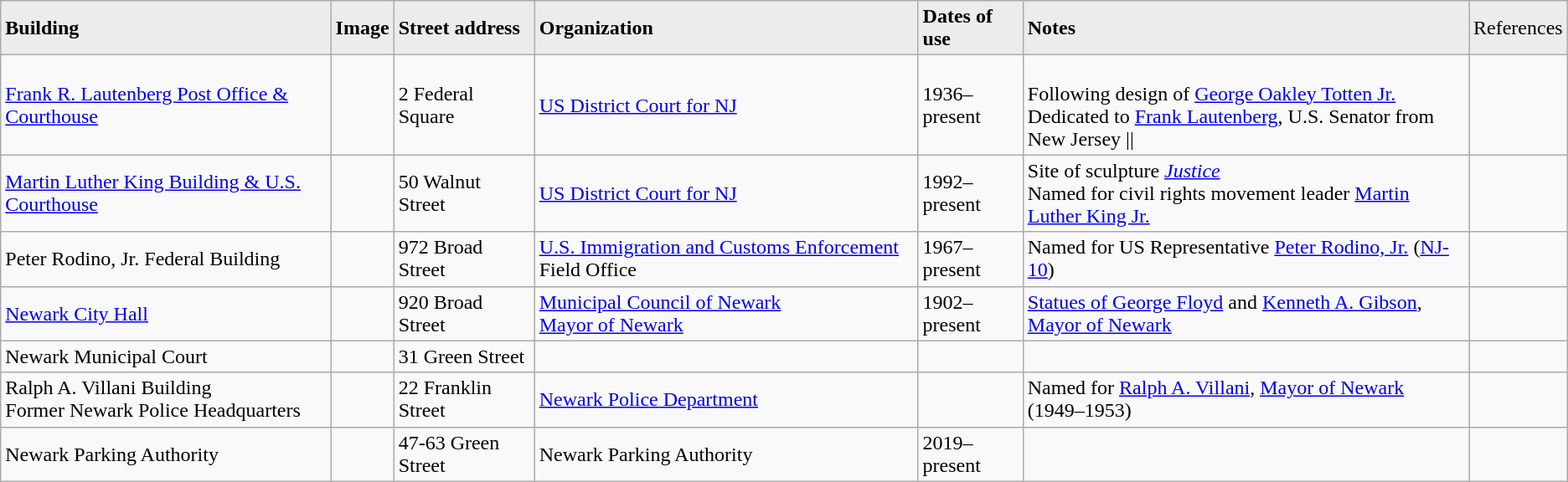<table class="sortable wikitable">
<tr bgcolor="#ececec">
<td><strong>Building</strong></td>
<td><strong>Image</strong></td>
<td><strong>Street address</strong></td>
<td><strong>Organization</strong></td>
<td><strong>Dates of use</strong></td>
<td><strong>Notes</strong></td>
<td>References</td>
</tr>
<tr>
<td><a href='#'>Frank R. Lautenberg Post Office & Courthouse</a></td>
<td></td>
<td>2 Federal Square</td>
<td><a href='#'>US District Court for NJ</a></td>
<td>1936–present</td>
<td><br>Following design of <a href='#'>George Oakley Totten Jr.</a><br> Dedicated to <a href='#'>Frank Lautenberg</a>, U.S. Senator from New Jersey ||</td>
</tr>
<tr>
<td><a href='#'>Martin Luther King Building & U.S. Courthouse</a></td>
<td></td>
<td>50 Walnut Street</td>
<td><a href='#'>US District Court for NJ</a></td>
<td>1992–present</td>
<td>Site of sculpture <em><a href='#'>Justice</a></em><br>Named for civil rights movement leader <a href='#'>Martin Luther King Jr.</a></td>
<td></td>
</tr>
<tr>
<td>Peter Rodino, Jr. Federal Building</td>
<td></td>
<td>972 Broad Street</td>
<td><a href='#'>U.S. Immigration and Customs Enforcement</a> Field Office</td>
<td>1967–present</td>
<td>Named for US Representative <a href='#'>Peter Rodino, Jr.</a> (<a href='#'>NJ-10</a>)</td>
<td></td>
</tr>
<tr>
<td><a href='#'>Newark City Hall</a></td>
<td></td>
<td>920 Broad Street</td>
<td><a href='#'>Municipal Council of Newark</a><br><a href='#'>Mayor of Newark</a></td>
<td>1902–present</td>
<td><a href='#'>Statues of George Floyd</a> and <a href='#'>Kenneth A. Gibson</a>, <a href='#'>Mayor of Newark</a></td>
<td></td>
</tr>
<tr>
<td>Newark Municipal Court</td>
<td></td>
<td>31 Green Street</td>
<td></td>
<td></td>
<td></td>
<td></td>
</tr>
<tr>
<td>Ralph A. Villani Building<br>Former Newark Police Headquarters</td>
<td></td>
<td>22 Franklin Street</td>
<td><a href='#'>Newark Police Department</a></td>
<td></td>
<td>Named for <a href='#'>Ralph A. Villani</a>, <a href='#'>Mayor of Newark</a> (1949–1953)</td>
<td></td>
</tr>
<tr>
<td>Newark Parking Authority</td>
<td></td>
<td>47-63 Green Street</td>
<td>Newark Parking Authority</td>
<td>2019–present</td>
<td></td>
<td></td>
</tr>
</table>
